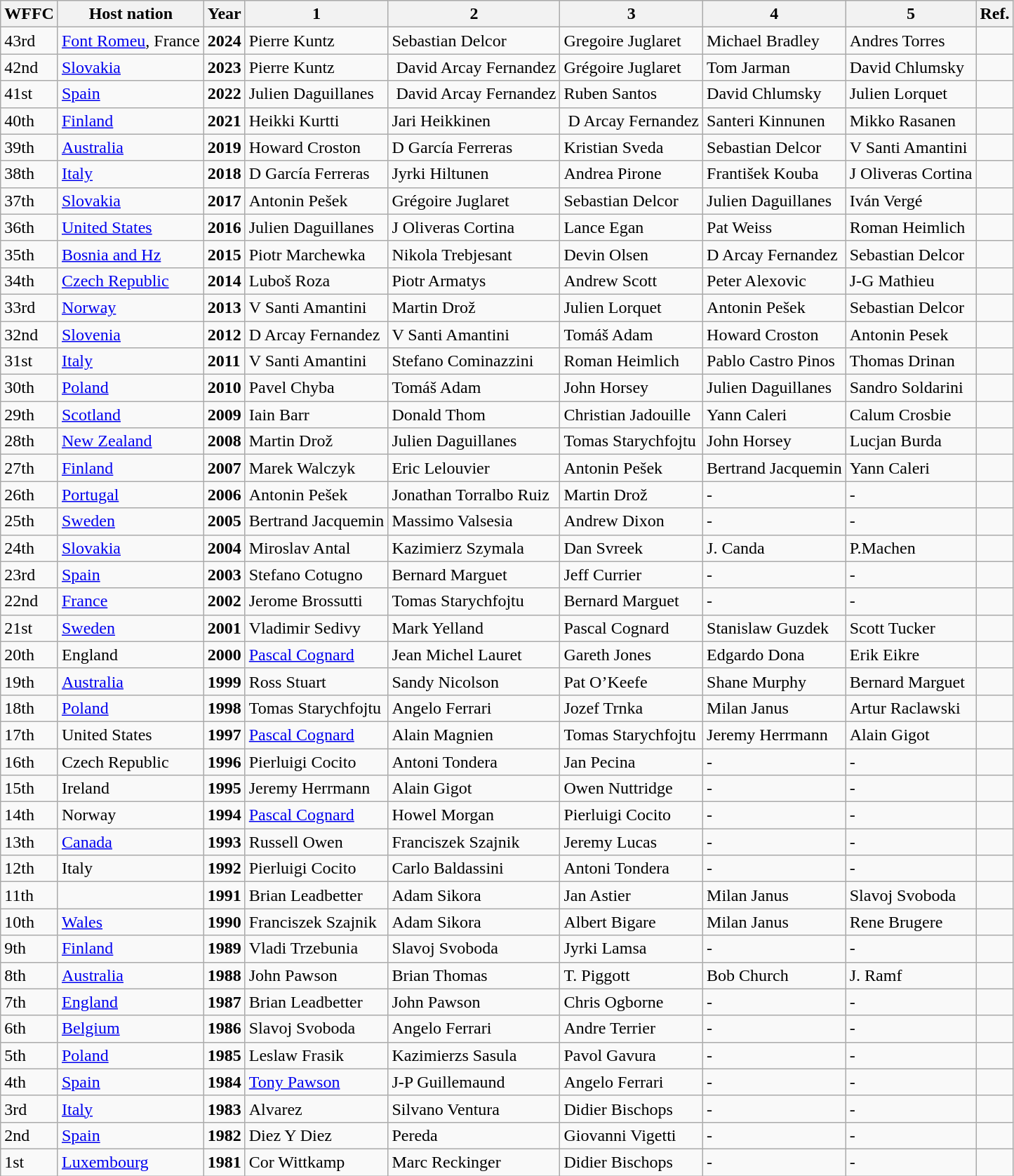<table class="wikitable">
<tr>
<th>WFFC</th>
<th>Host nation</th>
<th>Year</th>
<th>1</th>
<th>2</th>
<th>3</th>
<th>4</th>
<th>5</th>
<th>Ref.</th>
</tr>
<tr>
<td>43rd</td>
<td> <a href='#'>Font Romeu</a>, France</td>
<td><strong>2024</strong></td>
<td> Pierre Kuntz</td>
<td> Sebastian Delcor</td>
<td> Gregoire Juglaret</td>
<td> Michael Bradley</td>
<td> Andres Torres</td>
<td></td>
</tr>
<tr>
<td>42nd</td>
<td> <a href='#'>Slovakia</a></td>
<td><strong>2023</strong></td>
<td> Pierre Kuntz</td>
<td> David Arcay Fernandez</td>
<td> Grégoire Juglaret</td>
<td> Tom Jarman</td>
<td> David Chlumsky</td>
<td></td>
</tr>
<tr>
<td>41st</td>
<td> <a href='#'>Spain</a></td>
<td><strong>2022</strong></td>
<td> Julien Daguillanes</td>
<td> David Arcay Fernandez</td>
<td> Ruben Santos</td>
<td> David Chlumsky</td>
<td> Julien Lorquet</td>
<td></td>
</tr>
<tr>
<td>40th</td>
<td> <a href='#'>Finland</a></td>
<td><strong>2021</strong></td>
<td> Heikki Kurtti</td>
<td> Jari Heikkinen</td>
<td> D Arcay Fernandez</td>
<td> Santeri Kinnunen</td>
<td> Mikko Rasanen</td>
<td></td>
</tr>
<tr>
<td>39th</td>
<td> <a href='#'>Australia</a></td>
<td><strong>2019</strong></td>
<td> Howard Croston</td>
<td> D García Ferreras</td>
<td> Kristian Sveda</td>
<td> Sebastian Delcor</td>
<td> V Santi Amantini</td>
<td></td>
</tr>
<tr>
<td>38th</td>
<td> <a href='#'>Italy</a></td>
<td><strong>2018</strong></td>
<td> D García Ferreras</td>
<td> Jyrki Hiltunen</td>
<td> Andrea Pirone</td>
<td> František Kouba</td>
<td> J Oliveras Cortina</td>
<td></td>
</tr>
<tr>
<td>37th</td>
<td> <a href='#'>Slovakia</a></td>
<td><strong>2017</strong></td>
<td> Antonin Pešek</td>
<td> Grégoire Juglaret</td>
<td> Sebastian Delcor</td>
<td> Julien Daguillanes</td>
<td> Iván Vergé</td>
<td></td>
</tr>
<tr>
<td>36th</td>
<td> <a href='#'>United States</a></td>
<td><strong>2016</strong></td>
<td> Julien Daguillanes</td>
<td> J Oliveras Cortina</td>
<td> Lance Egan</td>
<td> Pat Weiss</td>
<td>  Roman Heimlich</td>
<td></td>
</tr>
<tr>
<td>35th</td>
<td><a href='#'>Bosnia and Hz</a></td>
<td><strong>2015</strong></td>
<td> Piotr Marchewka</td>
<td> Nikola Trebjesant</td>
<td> Devin Olsen</td>
<td> D Arcay Fernandez</td>
<td> Sebastian Delcor</td>
<td></td>
</tr>
<tr>
<td>34th</td>
<td><a href='#'>Czech Republic</a></td>
<td><strong>2014</strong></td>
<td> Luboš  Roza</td>
<td> Piotr Armatys</td>
<td> Andrew Scott</td>
<td> Peter Alexovic</td>
<td> J-G Mathieu</td>
<td></td>
</tr>
<tr>
<td>33rd</td>
<td><a href='#'>Norway</a></td>
<td><strong>2013</strong></td>
<td> V Santi Amantini</td>
<td>Martin Drož</td>
<td> Julien Lorquet</td>
<td> Antonin Pešek</td>
<td> Sebastian Delcor</td>
<td></td>
</tr>
<tr>
<td>32nd</td>
<td><a href='#'>Slovenia</a></td>
<td><strong>2012</strong></td>
<td> D Arcay Fernandez</td>
<td> V Santi Amantini</td>
<td> Tomáš Adam</td>
<td> Howard Croston</td>
<td> Antonin Pesek</td>
<td></td>
</tr>
<tr>
<td>31st</td>
<td><a href='#'>Italy</a></td>
<td><strong>2011</strong></td>
<td> V Santi Amantini</td>
<td> Stefano Cominazzini</td>
<td> Roman Heimlich</td>
<td> Pablo Castro Pinos</td>
<td> Thomas Drinan</td>
<td></td>
</tr>
<tr>
<td>30th</td>
<td><a href='#'>Poland</a></td>
<td><strong>2010</strong></td>
<td> Pavel Chyba</td>
<td>  Tomáš Adam</td>
<td> John Horsey</td>
<td> Julien Daguillanes</td>
<td> Sandro Soldarini</td>
<td></td>
</tr>
<tr>
<td>29th</td>
<td><a href='#'>Scotland</a></td>
<td><strong>2009</strong></td>
<td> Iain Barr </td>
<td> Donald Thom</td>
<td> Christian Jadouille</td>
<td> Yann Caleri</td>
<td> Calum Crosbie</td>
<td></td>
</tr>
<tr>
<td>28th</td>
<td><a href='#'>New Zealand</a></td>
<td><strong>2008</strong></td>
<td> Martin Drož</td>
<td>  Julien Daguillanes</td>
<td> Tomas Starychfojtu</td>
<td> John Horsey</td>
<td> Lucjan Burda</td>
<td></td>
</tr>
<tr>
<td>27th</td>
<td><a href='#'>Finland</a></td>
<td><strong>2007</strong></td>
<td> Marek Walczyk</td>
<td>  Eric Lelouvier</td>
<td> Antonin Pešek</td>
<td>Bertrand Jacquemin</td>
<td> Yann Caleri</td>
<td><br></td>
</tr>
<tr>
<td>26th</td>
<td><a href='#'>Portugal</a></td>
<td><strong>2006</strong></td>
<td> Antonin Pešek</td>
<td>  Jonathan Torralbo Ruiz</td>
<td> Martin Drož</td>
<td>-</td>
<td>-</td>
<td></td>
</tr>
<tr>
<td>25th</td>
<td><a href='#'>Sweden</a></td>
<td><strong>2005</strong></td>
<td> Bertrand Jacquemin</td>
<td>  Massimo Valsesia</td>
<td> Andrew Dixon</td>
<td>-</td>
<td>-</td>
<td></td>
</tr>
<tr>
<td>24th</td>
<td><a href='#'>Slovakia</a></td>
<td><strong>2004</strong></td>
<td> Miroslav Antal</td>
<td> Kazimierz Szymala</td>
<td> Dan Svreek</td>
<td> J. Canda</td>
<td> P.Machen</td>
<td></td>
</tr>
<tr>
<td>23rd</td>
<td><a href='#'>Spain</a></td>
<td><strong>2003</strong></td>
<td> Stefano Cotugno</td>
<td> Bernard Marguet</td>
<td> Jeff Currier</td>
<td>-</td>
<td>-</td>
<td></td>
</tr>
<tr>
<td>22nd</td>
<td><a href='#'>France</a></td>
<td><strong>2002</strong></td>
<td> Jerome Brossutti </td>
<td> Tomas Starychfojtu </td>
<td> Bernard Marguet</td>
<td>-</td>
<td>-</td>
<td></td>
</tr>
<tr>
<td>21st</td>
<td><a href='#'>Sweden</a></td>
<td><strong>2001</strong></td>
<td> Vladimir Sedivy</td>
<td>  Mark Yelland</td>
<td> Pascal Cognard</td>
<td> Stanislaw Guzdek</td>
<td> Scott Tucker</td>
<td></td>
</tr>
<tr>
<td>20th</td>
<td> England</td>
<td><strong>2000</strong></td>
<td> <a href='#'>Pascal Cognard</a></td>
<td> Jean Michel Lauret</td>
<td> Gareth Jones</td>
<td> Edgardo Dona</td>
<td> Erik Eikre</td>
<td></td>
</tr>
<tr>
<td>19th</td>
<td> <a href='#'>Australia</a></td>
<td><strong>1999</strong></td>
<td> Ross Stuart</td>
<td> Sandy Nicolson</td>
<td> Pat O’Keefe</td>
<td> Shane Murphy</td>
<td> Bernard Marguet</td>
<td></td>
</tr>
<tr>
<td>18th</td>
<td><a href='#'>Poland</a></td>
<td><strong>1998</strong></td>
<td> Tomas Starychfojtu</td>
<td>  Angelo Ferrari</td>
<td> Jozef Trnka</td>
<td> Milan Janus</td>
<td> Artur Raclawski</td>
<td></td>
</tr>
<tr>
<td>17th</td>
<td> United States</td>
<td><strong>1997</strong></td>
<td> <a href='#'>Pascal Cognard</a></td>
<td> Alain Magnien</td>
<td> Tomas Starychfojtu</td>
<td> Jeremy Herrmann</td>
<td> Alain Gigot</td>
<td></td>
</tr>
<tr>
<td>16th</td>
<td> Czech Republic</td>
<td><strong>1996</strong></td>
<td> Pierluigi Cocito </td>
<td> Antoni Tondera</td>
<td> Jan Pecina</td>
<td>-</td>
<td>-</td>
<td></td>
</tr>
<tr>
<td>15th</td>
<td> Ireland</td>
<td><strong>1995</strong></td>
<td> Jeremy Herrmann</td>
<td> Alain Gigot</td>
<td> Owen Nuttridge</td>
<td>-</td>
<td>-</td>
<td></td>
</tr>
<tr>
<td>14th</td>
<td> Norway</td>
<td><strong>1994</strong></td>
<td> <a href='#'>Pascal Cognard</a></td>
<td> Howel Morgan</td>
<td> Pierluigi Cocito</td>
<td>-</td>
<td>-</td>
<td></td>
</tr>
<tr>
<td>13th</td>
<td> <a href='#'>Canada</a></td>
<td><strong>1993</strong></td>
<td> Russell Owen</td>
<td> Franciszek Szajnik</td>
<td> Jeremy Lucas</td>
<td>-</td>
<td>-</td>
<td></td>
</tr>
<tr>
<td>12th</td>
<td> Italy</td>
<td><strong>1992</strong></td>
<td> Pierluigi Cocito </td>
<td> Carlo Baldassini</td>
<td> Antoni Tondera</td>
<td>-</td>
<td>-</td>
<td></td>
</tr>
<tr>
<td>11th</td>
<td></td>
<td><strong>1991</strong></td>
<td> Brian Leadbetter</td>
<td> Adam Sikora</td>
<td> Jan Astier</td>
<td> Milan Janus</td>
<td> Slavoj Svoboda</td>
<td></td>
</tr>
<tr>
<td>10th</td>
<td> <a href='#'>Wales</a></td>
<td><strong>1990</strong></td>
<td> Franciszek Szajnik</td>
<td> Adam Sikora</td>
<td> Albert Bigare</td>
<td> Milan Janus</td>
<td> Rene Brugere</td>
<td></td>
</tr>
<tr>
<td>9th</td>
<td> <a href='#'>Finland</a></td>
<td><strong>1989</strong></td>
<td> Vladi Trzebunia</td>
<td> Slavoj Svoboda</td>
<td> Jyrki Lamsa</td>
<td>-</td>
<td>-</td>
<td></td>
</tr>
<tr>
<td>8th</td>
<td> <a href='#'>Australia</a></td>
<td><strong>1988</strong></td>
<td> John Pawson</td>
<td> Brian Thomas</td>
<td> T. Piggott</td>
<td> Bob Church</td>
<td>  J. Ramf</td>
<td></td>
</tr>
<tr>
<td>7th</td>
<td> <a href='#'>England</a></td>
<td><strong>1987</strong></td>
<td> Brian Leadbetter</td>
<td> John Pawson</td>
<td> Chris Ogborne</td>
<td>-</td>
<td>-</td>
<td></td>
</tr>
<tr>
<td>6th</td>
<td> <a href='#'>Belgium</a></td>
<td><strong>1986</strong></td>
<td> Slavoj Svoboda</td>
<td> Angelo Ferrari</td>
<td> Andre Terrier</td>
<td>-</td>
<td>-</td>
<td></td>
</tr>
<tr>
<td>5th</td>
<td> <a href='#'>Poland</a></td>
<td><strong>1985</strong></td>
<td> Leslaw Frasik</td>
<td> Kazimierzs Sasula</td>
<td> Pavol Gavura</td>
<td>-</td>
<td>-</td>
<td></td>
</tr>
<tr>
<td>4th</td>
<td> <a href='#'>Spain</a></td>
<td><strong>1984</strong></td>
<td> <a href='#'>Tony Pawson</a></td>
<td>J-P Guillemaund</td>
<td> Angelo Ferrari</td>
<td>-</td>
<td>-</td>
<td></td>
</tr>
<tr>
<td>3rd</td>
<td> <a href='#'>Italy</a></td>
<td><strong>1983</strong></td>
<td> Alvarez</td>
<td> Silvano Ventura</td>
<td> Didier Bischops</td>
<td>-</td>
<td>-</td>
<td></td>
</tr>
<tr>
<td>2nd</td>
<td> <a href='#'>Spain</a></td>
<td><strong>1982</strong></td>
<td> Diez Y Diez</td>
<td> Pereda</td>
<td> Giovanni Vigetti</td>
<td>-</td>
<td>-</td>
<td></td>
</tr>
<tr>
<td>1st</td>
<td> <a href='#'>Luxembourg</a></td>
<td><strong>1981</strong></td>
<td> Cor Wittkamp</td>
<td> Marc Reckinger</td>
<td> Didier Bischops</td>
<td>-</td>
<td>-</td>
<td></td>
</tr>
</table>
